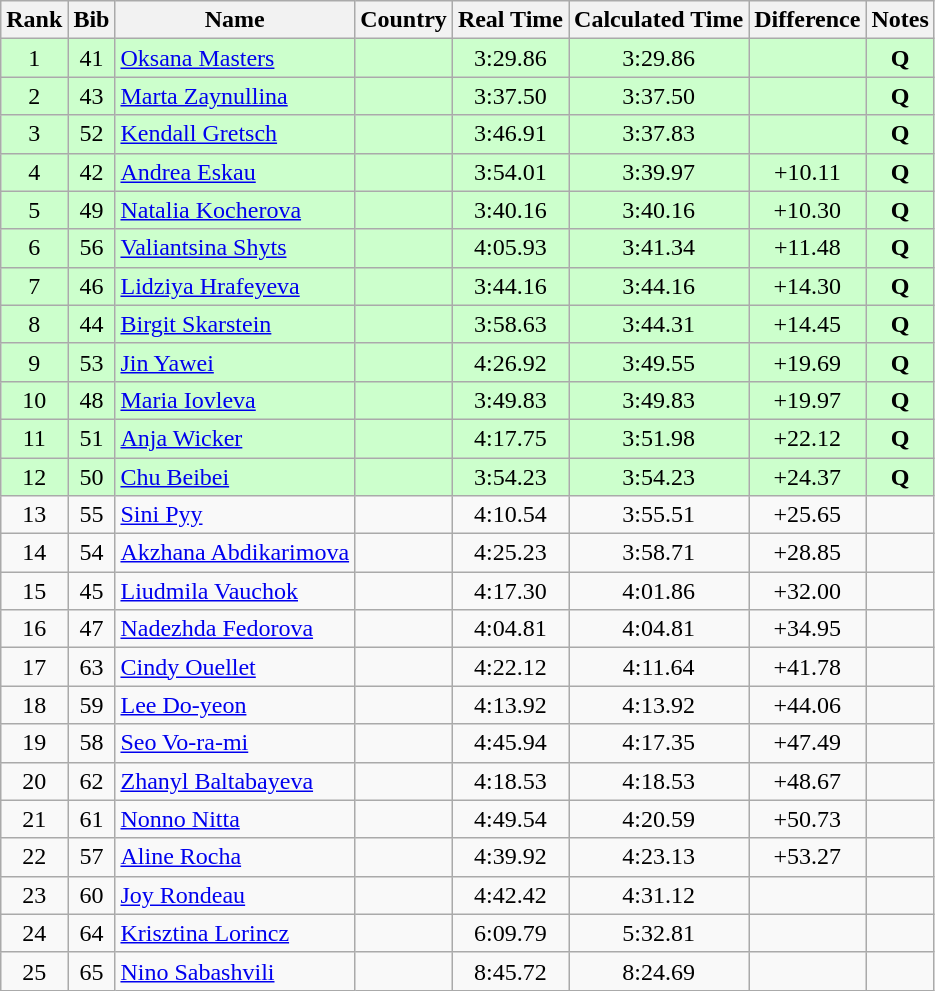<table class="wikitable sortable" style="text-align:center">
<tr>
<th>Rank</th>
<th>Bib</th>
<th>Name</th>
<th>Country</th>
<th>Real Time</th>
<th>Calculated Time</th>
<th>Difference</th>
<th>Notes</th>
</tr>
<tr bgcolor=ccffcc>
<td>1</td>
<td>41</td>
<td align=left><a href='#'>Oksana Masters</a></td>
<td align=left></td>
<td>3:29.86</td>
<td>3:29.86</td>
<td></td>
<td><strong>Q</strong></td>
</tr>
<tr bgcolor=ccffcc>
<td>2</td>
<td>43</td>
<td align=left><a href='#'>Marta Zaynullina</a></td>
<td align=left></td>
<td>3:37.50</td>
<td>3:37.50</td>
<td></td>
<td><strong>Q</strong></td>
</tr>
<tr bgcolor=ccffcc>
<td>3</td>
<td>52</td>
<td align=left><a href='#'>Kendall Gretsch</a></td>
<td align=left></td>
<td>3:46.91</td>
<td>3:37.83</td>
<td></td>
<td><strong>Q</strong></td>
</tr>
<tr bgcolor=ccffcc>
<td>4</td>
<td>42</td>
<td align=left><a href='#'>Andrea Eskau</a></td>
<td align=left></td>
<td>3:54.01</td>
<td>3:39.97</td>
<td>+10.11</td>
<td><strong>Q</strong></td>
</tr>
<tr bgcolor=ccffcc>
<td>5</td>
<td>49</td>
<td align=left><a href='#'>Natalia Kocherova</a></td>
<td align=left></td>
<td>3:40.16</td>
<td>3:40.16</td>
<td>+10.30</td>
<td><strong>Q</strong></td>
</tr>
<tr bgcolor=ccffcc>
<td>6</td>
<td>56</td>
<td align=left><a href='#'>Valiantsina Shyts</a></td>
<td align=left></td>
<td>4:05.93</td>
<td>3:41.34</td>
<td>+11.48</td>
<td><strong>Q</strong></td>
</tr>
<tr bgcolor=ccffcc>
<td>7</td>
<td>46</td>
<td align=left><a href='#'>Lidziya Hrafeyeva</a></td>
<td align=left></td>
<td>3:44.16</td>
<td>3:44.16</td>
<td>+14.30</td>
<td><strong>Q</strong></td>
</tr>
<tr bgcolor=ccffcc>
<td>8</td>
<td>44</td>
<td align=left><a href='#'>Birgit Skarstein</a></td>
<td align=left></td>
<td>3:58.63</td>
<td>3:44.31</td>
<td>+14.45</td>
<td><strong>Q</strong></td>
</tr>
<tr bgcolor=ccffcc>
<td>9</td>
<td>53</td>
<td align=left><a href='#'>Jin Yawei</a></td>
<td align=left></td>
<td>4:26.92</td>
<td>3:49.55</td>
<td>+19.69</td>
<td><strong>Q</strong></td>
</tr>
<tr bgcolor=ccffcc>
<td>10</td>
<td>48</td>
<td align=left><a href='#'>Maria Iovleva</a></td>
<td align=left></td>
<td>3:49.83</td>
<td>3:49.83</td>
<td>+19.97</td>
<td><strong>Q</strong></td>
</tr>
<tr bgcolor=ccffcc>
<td>11</td>
<td>51</td>
<td align=left><a href='#'>Anja Wicker</a></td>
<td align=left></td>
<td>4:17.75</td>
<td>3:51.98</td>
<td>+22.12</td>
<td><strong>Q</strong></td>
</tr>
<tr bgcolor=ccffcc>
<td>12</td>
<td>50</td>
<td align=left><a href='#'>Chu Beibei</a></td>
<td align=left></td>
<td>3:54.23</td>
<td>3:54.23</td>
<td>+24.37</td>
<td><strong>Q</strong></td>
</tr>
<tr>
<td>13</td>
<td>55</td>
<td align=left><a href='#'>Sini Pyy</a></td>
<td align=left></td>
<td>4:10.54</td>
<td>3:55.51</td>
<td>+25.65</td>
<td></td>
</tr>
<tr>
<td>14</td>
<td>54</td>
<td align=left><a href='#'>Akzhana Abdikarimova</a></td>
<td align=left></td>
<td>4:25.23</td>
<td>3:58.71</td>
<td>+28.85</td>
<td></td>
</tr>
<tr>
<td>15</td>
<td>45</td>
<td align=left><a href='#'>Liudmila Vauchok</a></td>
<td align=left></td>
<td>4:17.30</td>
<td>4:01.86</td>
<td>+32.00</td>
<td></td>
</tr>
<tr>
<td>16</td>
<td>47</td>
<td align=left><a href='#'>Nadezhda Fedorova</a></td>
<td align=left></td>
<td>4:04.81</td>
<td>4:04.81</td>
<td>+34.95</td>
<td></td>
</tr>
<tr>
<td>17</td>
<td>63</td>
<td align=left><a href='#'>Cindy Ouellet</a></td>
<td align=left></td>
<td>4:22.12</td>
<td>4:11.64</td>
<td>+41.78</td>
<td></td>
</tr>
<tr>
<td>18</td>
<td>59</td>
<td align=left><a href='#'>Lee Do-yeon</a></td>
<td align=left></td>
<td>4:13.92</td>
<td>4:13.92</td>
<td>+44.06</td>
<td></td>
</tr>
<tr>
<td>19</td>
<td>58</td>
<td align=left><a href='#'>Seo Vo-ra-mi</a></td>
<td align=left></td>
<td>4:45.94</td>
<td>4:17.35</td>
<td>+47.49</td>
<td></td>
</tr>
<tr>
<td>20</td>
<td>62</td>
<td align=left><a href='#'>Zhanyl Baltabayeva</a></td>
<td align=left></td>
<td>4:18.53</td>
<td>4:18.53</td>
<td>+48.67</td>
<td></td>
</tr>
<tr>
<td>21</td>
<td>61</td>
<td align=left><a href='#'>Nonno Nitta</a></td>
<td align=left></td>
<td>4:49.54</td>
<td>4:20.59</td>
<td>+50.73</td>
<td></td>
</tr>
<tr>
<td>22</td>
<td>57</td>
<td align=left><a href='#'>Aline Rocha</a></td>
<td align=left></td>
<td>4:39.92</td>
<td>4:23.13</td>
<td>+53.27</td>
<td></td>
</tr>
<tr>
<td>23</td>
<td>60</td>
<td align=left><a href='#'>Joy Rondeau</a></td>
<td align=left></td>
<td>4:42.42</td>
<td>4:31.12</td>
<td></td>
<td></td>
</tr>
<tr>
<td>24</td>
<td>64</td>
<td align=left><a href='#'>Krisztina Lorincz</a></td>
<td align=left></td>
<td>6:09.79</td>
<td>5:32.81</td>
<td></td>
<td></td>
</tr>
<tr>
<td>25</td>
<td>65</td>
<td align=left><a href='#'>Nino Sabashvili</a></td>
<td align=left></td>
<td>8:45.72</td>
<td>8:24.69</td>
<td></td>
<td></td>
</tr>
</table>
